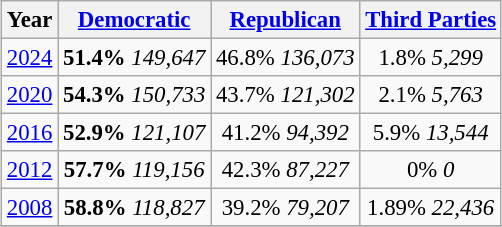<table class="wikitable" style="float:center; margin:1em; font-size:95%;">
<tr>
<th>Year</th>
<th><a href='#'>Democratic</a></th>
<th><a href='#'>Republican</a></th>
<th><a href='#'>Third Parties</a></th>
</tr>
<tr>
<td align="center" ><a href='#'>2024</a></td>
<td align="center" ><strong>51.4%</strong> <em>149,647</em></td>
<td align="center" >46.8% <em>136,073</em></td>
<td align="center" >1.8% <em>5,299</em></td>
</tr>
<tr>
<td align="center" ><a href='#'>2020</a></td>
<td align="center" ><strong>54.3%</strong> <em>150,733</em></td>
<td align="center" >43.7% <em>121,302</em></td>
<td align="center" >2.1% <em>5,763</em></td>
</tr>
<tr>
<td align="center" ><a href='#'>2016</a></td>
<td align="center" ><strong>52.9%</strong> <em>121,107</em></td>
<td align="center" >41.2% <em>94,392</em></td>
<td align="center" >5.9% <em>13,544</em></td>
</tr>
<tr>
<td align="center" ><a href='#'>2012</a></td>
<td align="center" ><strong>57.7%</strong> <em>119,156</em></td>
<td align="center" >42.3% <em>87,227</em></td>
<td align="center" >0% <em>0</em></td>
</tr>
<tr>
<td align="center" ><a href='#'>2008</a></td>
<td align="center" ><strong>58.8%</strong> <em>118,827</em></td>
<td align="center" >39.2% <em>79,207</em></td>
<td align="center" >1.89% <em>22,436</em></td>
</tr>
<tr>
</tr>
</table>
